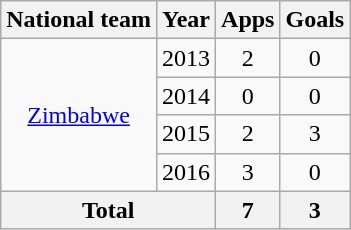<table class="wikitable" style="text-align:center">
<tr>
<th>National team</th>
<th>Year</th>
<th>Apps</th>
<th>Goals</th>
</tr>
<tr>
<td rowspan="4"><a href='#'>Zimbabwe</a></td>
<td>2013</td>
<td>2</td>
<td>0</td>
</tr>
<tr>
<td>2014</td>
<td>0</td>
<td>0</td>
</tr>
<tr>
<td>2015</td>
<td>2</td>
<td>3</td>
</tr>
<tr>
<td>2016</td>
<td>3</td>
<td>0</td>
</tr>
<tr>
<th colspan=2>Total</th>
<th>7</th>
<th>3</th>
</tr>
</table>
